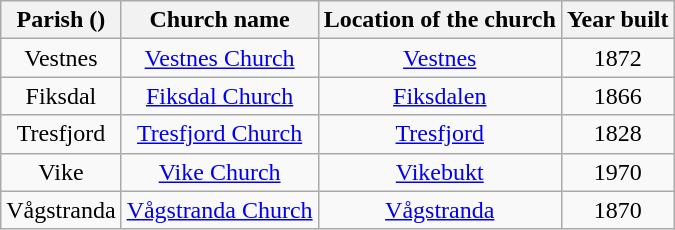<table class="wikitable" style="text-align:center">
<tr>
<th>Parish ()</th>
<th>Church name</th>
<th>Location of the church</th>
<th>Year built</th>
</tr>
<tr>
<td>Vestnes</td>
<td><a href='#'>Vestnes Church</a></td>
<td><a href='#'>Vestnes</a></td>
<td>1872</td>
</tr>
<tr>
<td>Fiksdal</td>
<td><a href='#'>Fiksdal Church</a></td>
<td><a href='#'>Fiksdalen</a></td>
<td>1866</td>
</tr>
<tr>
<td>Tresfjord</td>
<td><a href='#'>Tresfjord Church</a></td>
<td><a href='#'>Tresfjord</a></td>
<td>1828</td>
</tr>
<tr>
<td>Vike</td>
<td><a href='#'>Vike Church</a></td>
<td><a href='#'>Vikebukt</a></td>
<td>1970</td>
</tr>
<tr>
<td>Vågstranda</td>
<td><a href='#'>Vågstranda Church</a></td>
<td><a href='#'>Vågstranda</a></td>
<td>1870</td>
</tr>
</table>
